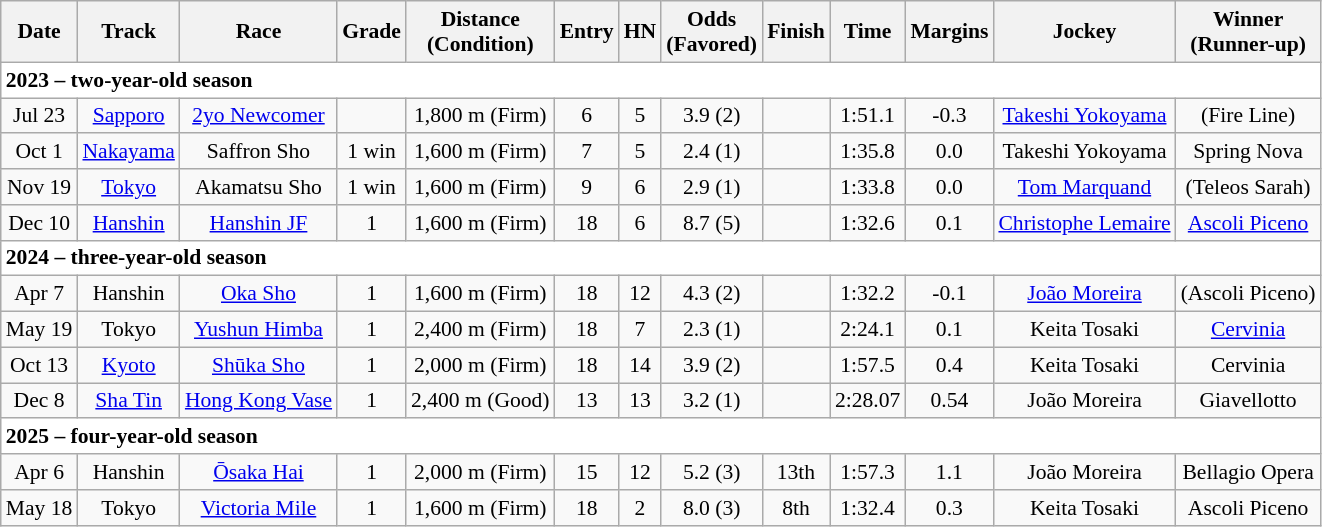<table class="wikitable" style="border-collapse: collapse; font-size: 90%; text-align: center; white-space: nowrap">
<tr>
<th>Date</th>
<th nowrap="">Track</th>
<th>Race</th>
<th>Grade</th>
<th>Distance<br>(Condition)</th>
<th>Entry</th>
<th>HN</th>
<th>Odds<br>(Favored)</th>
<th>Finish</th>
<th>Time</th>
<th>Margins</th>
<th>Jockey</th>
<th>Winner<br>(Runner-up)</th>
</tr>
<tr style="background-color:white">
<td colspan="13" align="left"><strong>2023 – two-year-old season</strong></td>
</tr>
<tr>
<td>Jul 23</td>
<td><a href='#'>Sapporo</a></td>
<td><a href='#'>2yo Newcomer</a></td>
<td></td>
<td>1,800 m (Firm)</td>
<td>6</td>
<td>5</td>
<td>3.9 (2)</td>
<td></td>
<td>1:51.1</td>
<td>-0.3</td>
<td><a href='#'>Takeshi Yokoyama</a></td>
<td>(Fire Line)</td>
</tr>
<tr>
<td>Oct 1</td>
<td><a href='#'>Nakayama</a></td>
<td>Saffron Sho</td>
<td>1 win</td>
<td>1,600 m (Firm)</td>
<td>7</td>
<td>5</td>
<td>2.4 (1)</td>
<td></td>
<td>1:35.8</td>
<td>0.0</td>
<td>Takeshi Yokoyama</td>
<td>Spring Nova</td>
</tr>
<tr>
<td>Nov 19</td>
<td><a href='#'>Tokyo</a></td>
<td>Akamatsu Sho</td>
<td>1 win</td>
<td>1,600 m (Firm)</td>
<td>9</td>
<td>6</td>
<td>2.9 (1)</td>
<td></td>
<td>1:33.8</td>
<td>0.0</td>
<td><a href='#'>Tom Marquand</a></td>
<td>(Teleos Sarah)</td>
</tr>
<tr>
<td>Dec 10</td>
<td><a href='#'>Hanshin</a></td>
<td><a href='#'>Hanshin JF</a></td>
<td>1</td>
<td>1,600 m (Firm)</td>
<td>18</td>
<td>6</td>
<td>8.7 (5)</td>
<td></td>
<td>1:32.6</td>
<td>0.1</td>
<td><a href='#'>Christophe Lemaire</a></td>
<td><a href='#'>Ascoli Piceno</a></td>
</tr>
<tr style="background-color:white">
<td colspan="13" align="left"><strong>2024 – three-year-old season</strong></td>
</tr>
<tr>
<td>Apr 7</td>
<td>Hanshin</td>
<td><a href='#'>Oka Sho</a></td>
<td>1</td>
<td>1,600 m (Firm)</td>
<td>18</td>
<td>12</td>
<td>4.3 (2)</td>
<td></td>
<td>1:32.2</td>
<td>-0.1</td>
<td><a href='#'>João Moreira</a></td>
<td>(Ascoli Piceno)</td>
</tr>
<tr>
<td>May 19</td>
<td>Tokyo</td>
<td><a href='#'>Yushun Himba</a></td>
<td>1</td>
<td>2,400 m (Firm)</td>
<td>18</td>
<td>7</td>
<td>2.3 (1)</td>
<td></td>
<td>2:24.1</td>
<td>0.1</td>
<td>Keita Tosaki</td>
<td><a href='#'>Cervinia</a></td>
</tr>
<tr>
<td>Oct 13</td>
<td><a href='#'>Kyoto</a></td>
<td><a href='#'>Shūka Sho</a></td>
<td>1</td>
<td>2,000 m (Firm)</td>
<td>18</td>
<td>14</td>
<td>3.9 (2)</td>
<td></td>
<td>1:57.5</td>
<td>0.4</td>
<td>Keita Tosaki</td>
<td>Cervinia</td>
</tr>
<tr>
<td>Dec 8</td>
<td><a href='#'>Sha Tin</a></td>
<td><a href='#'>Hong Kong Vase</a></td>
<td>1</td>
<td>2,400 m (Good)</td>
<td>13</td>
<td>13</td>
<td>3.2 (1)</td>
<td></td>
<td>2:28.07</td>
<td>0.54</td>
<td>João Moreira</td>
<td>Giavellotto</td>
</tr>
<tr style="background-color:white">
<td colspan="13" align="left"><strong>2025 – four-year-old season</strong></td>
</tr>
<tr>
<td>Apr 6</td>
<td>Hanshin</td>
<td><a href='#'>Ōsaka Hai</a></td>
<td>1</td>
<td>2,000 m (Firm)</td>
<td>15</td>
<td>12</td>
<td>5.2 (3)</td>
<td>13th</td>
<td>1:57.3</td>
<td>1.1</td>
<td>João Moreira</td>
<td>Bellagio Opera</td>
</tr>
<tr>
<td>May 18</td>
<td>Tokyo</td>
<td><a href='#'>Victoria Mile</a></td>
<td>1</td>
<td>1,600 m (Firm)</td>
<td>18</td>
<td>2</td>
<td>8.0 (3)</td>
<td>8th</td>
<td>1:32.4</td>
<td>0.3</td>
<td>Keita Tosaki</td>
<td>Ascoli Piceno</td>
</tr>
</table>
